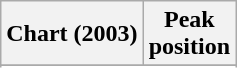<table class="wikitable sortable">
<tr>
<th>Chart (2003)</th>
<th>Peak<br>position</th>
</tr>
<tr>
</tr>
<tr>
</tr>
<tr>
</tr>
<tr>
</tr>
</table>
